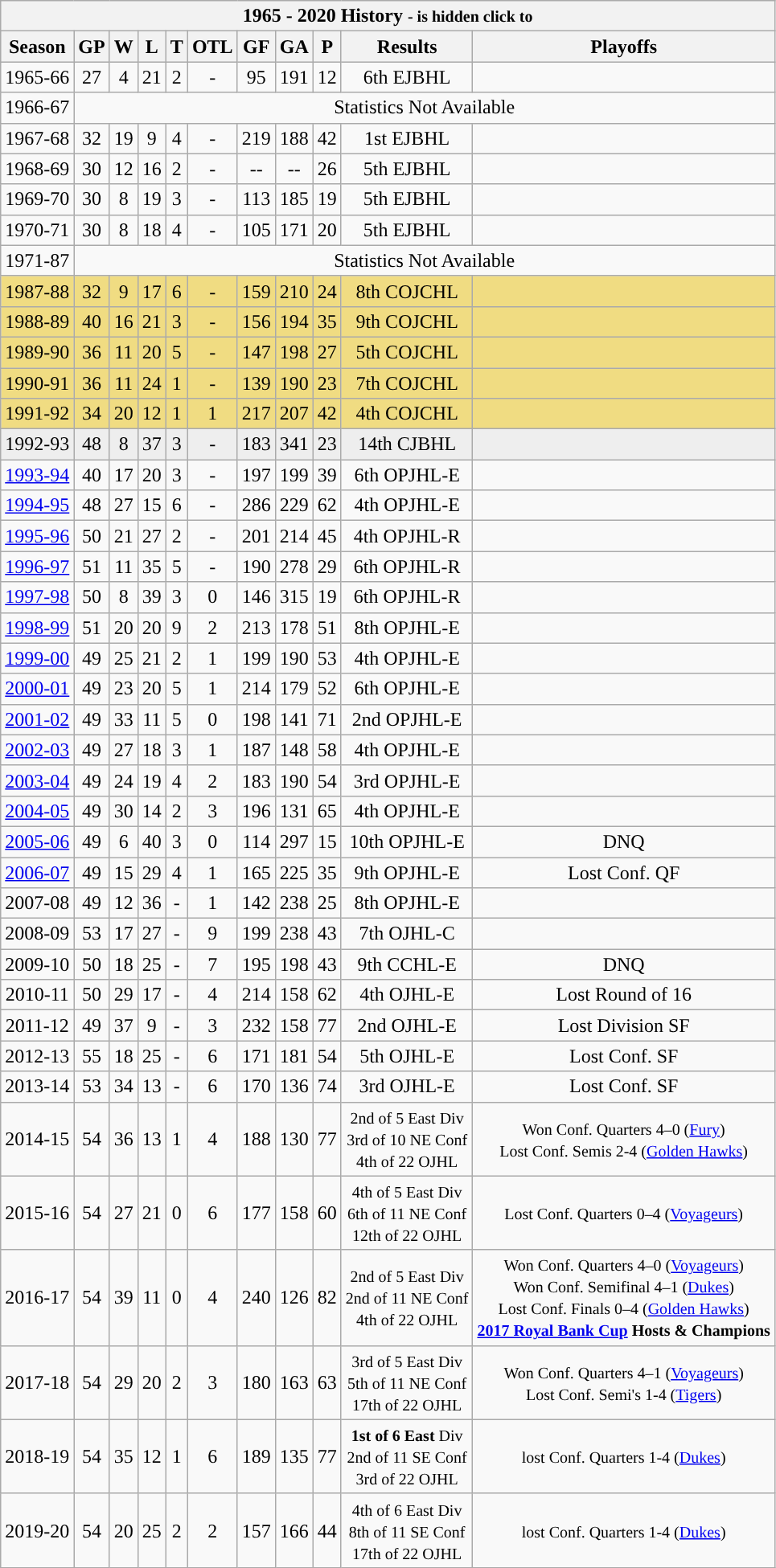<table class="wikitable collapsible collapsed" style="text-align:center;">
<tr>
<th colspan=12 bgcolor="#822433" text_color=white>1965 - 2020 History <small>- is hidden click to </small></th>
</tr>
<tr align="center"  bgcolor="#dddddd">
<th>Season</th>
<th>GP</th>
<th>W</th>
<th>L</th>
<th>T</th>
<th>OTL</th>
<th>GF</th>
<th>GA</th>
<th>P</th>
<th>Results</th>
<th>Playoffs</th>
</tr>
<tr align="center">
<td>1965-66</td>
<td>27</td>
<td>4</td>
<td>21</td>
<td>2</td>
<td>-</td>
<td>95</td>
<td>191</td>
<td>12</td>
<td>6th EJBHL</td>
<td></td>
</tr>
<tr align="center">
<td>1966-67</td>
<td colspan="11">Statistics Not Available</td>
</tr>
<tr align="center">
<td>1967-68</td>
<td>32</td>
<td>19</td>
<td>9</td>
<td>4</td>
<td>-</td>
<td>219</td>
<td>188</td>
<td>42</td>
<td>1st EJBHL</td>
<td></td>
</tr>
<tr align="center">
<td>1968-69</td>
<td>30</td>
<td>12</td>
<td>16</td>
<td>2</td>
<td>-</td>
<td>--</td>
<td>--</td>
<td>26</td>
<td>5th EJBHL</td>
<td></td>
</tr>
<tr align="center">
<td>1969-70</td>
<td>30</td>
<td>8</td>
<td>19</td>
<td>3</td>
<td>-</td>
<td>113</td>
<td>185</td>
<td>19</td>
<td>5th EJBHL</td>
<td></td>
</tr>
<tr align="center">
<td>1970-71</td>
<td>30</td>
<td>8</td>
<td>18</td>
<td>4</td>
<td>-</td>
<td>105</td>
<td>171</td>
<td>20</td>
<td>5th EJBHL</td>
<td></td>
</tr>
<tr align="center">
<td>1971-87</td>
<td colspan="11">Statistics Not Available</td>
</tr>
<tr align="center"  bgcolor="#F0DC82">
<td>1987-88</td>
<td>32</td>
<td>9</td>
<td>17</td>
<td>6</td>
<td>-</td>
<td>159</td>
<td>210</td>
<td>24</td>
<td>8th COJCHL</td>
<td></td>
</tr>
<tr align="center"  bgcolor="#F0DC82">
<td>1988-89</td>
<td>40</td>
<td>16</td>
<td>21</td>
<td>3</td>
<td>-</td>
<td>156</td>
<td>194</td>
<td>35</td>
<td>9th COJCHL</td>
<td></td>
</tr>
<tr align="center"  bgcolor="#F0DC82">
<td>1989-90</td>
<td>36</td>
<td>11</td>
<td>20</td>
<td>5</td>
<td>-</td>
<td>147</td>
<td>198</td>
<td>27</td>
<td>5th COJCHL</td>
<td></td>
</tr>
<tr align="center"  bgcolor="#F0DC82">
<td>1990-91</td>
<td>36</td>
<td>11</td>
<td>24</td>
<td>1</td>
<td>-</td>
<td>139</td>
<td>190</td>
<td>23</td>
<td>7th COJCHL</td>
<td></td>
</tr>
<tr align="center"  bgcolor="#F0DC82">
<td>1991-92</td>
<td>34</td>
<td>20</td>
<td>12</td>
<td>1</td>
<td>1</td>
<td>217</td>
<td>207</td>
<td>42</td>
<td>4th COJCHL</td>
<td></td>
</tr>
<tr align="center" bgcolor="#eeeeee">
<td>1992-93</td>
<td>48</td>
<td>8</td>
<td>37</td>
<td>3</td>
<td>-</td>
<td>183</td>
<td>341</td>
<td>23</td>
<td>14th CJBHL</td>
<td></td>
</tr>
<tr align="center">
<td><a href='#'>1993-94</a></td>
<td>40</td>
<td>17</td>
<td>20</td>
<td>3</td>
<td>-</td>
<td>197</td>
<td>199</td>
<td>39</td>
<td>6th OPJHL-E</td>
<td></td>
</tr>
<tr align="center">
<td><a href='#'>1994-95</a></td>
<td>48</td>
<td>27</td>
<td>15</td>
<td>6</td>
<td>-</td>
<td>286</td>
<td>229</td>
<td>62</td>
<td>4th OPJHL-E</td>
<td></td>
</tr>
<tr align="center">
<td><a href='#'>1995-96</a></td>
<td>50</td>
<td>21</td>
<td>27</td>
<td>2</td>
<td>-</td>
<td>201</td>
<td>214</td>
<td>45</td>
<td>4th OPJHL-R</td>
<td></td>
</tr>
<tr align="center">
<td><a href='#'>1996-97</a></td>
<td>51</td>
<td>11</td>
<td>35</td>
<td>5</td>
<td>-</td>
<td>190</td>
<td>278</td>
<td>29</td>
<td>6th OPJHL-R</td>
<td></td>
</tr>
<tr align="center">
<td><a href='#'>1997-98</a></td>
<td>50</td>
<td>8</td>
<td>39</td>
<td>3</td>
<td>0</td>
<td>146</td>
<td>315</td>
<td>19</td>
<td>6th OPJHL-R</td>
<td></td>
</tr>
<tr align="center">
<td><a href='#'>1998-99</a></td>
<td>51</td>
<td>20</td>
<td>20</td>
<td>9</td>
<td>2</td>
<td>213</td>
<td>178</td>
<td>51</td>
<td>8th OPJHL-E</td>
<td></td>
</tr>
<tr align="center">
<td><a href='#'>1999-00</a></td>
<td>49</td>
<td>25</td>
<td>21</td>
<td>2</td>
<td>1</td>
<td>199</td>
<td>190</td>
<td>53</td>
<td>4th OPJHL-E</td>
<td></td>
</tr>
<tr align="center">
<td><a href='#'>2000-01</a></td>
<td>49</td>
<td>23</td>
<td>20</td>
<td>5</td>
<td>1</td>
<td>214</td>
<td>179</td>
<td>52</td>
<td>6th OPJHL-E</td>
<td></td>
</tr>
<tr align="center">
<td><a href='#'>2001-02</a></td>
<td>49</td>
<td>33</td>
<td>11</td>
<td>5</td>
<td>0</td>
<td>198</td>
<td>141</td>
<td>71</td>
<td>2nd OPJHL-E</td>
<td></td>
</tr>
<tr align="center">
<td><a href='#'>2002-03</a></td>
<td>49</td>
<td>27</td>
<td>18</td>
<td>3</td>
<td>1</td>
<td>187</td>
<td>148</td>
<td>58</td>
<td>4th OPJHL-E</td>
<td></td>
</tr>
<tr align="center">
<td><a href='#'>2003-04</a></td>
<td>49</td>
<td>24</td>
<td>19</td>
<td>4</td>
<td>2</td>
<td>183</td>
<td>190</td>
<td>54</td>
<td>3rd OPJHL-E</td>
<td></td>
</tr>
<tr align="center">
<td><a href='#'>2004-05</a></td>
<td>49</td>
<td>30</td>
<td>14</td>
<td>2</td>
<td>3</td>
<td>196</td>
<td>131</td>
<td>65</td>
<td>4th OPJHL-E</td>
<td></td>
</tr>
<tr align="center">
<td><a href='#'>2005-06</a></td>
<td>49</td>
<td>6</td>
<td>40</td>
<td>3</td>
<td>0</td>
<td>114</td>
<td>297</td>
<td>15</td>
<td>10th OPJHL-E</td>
<td>DNQ</td>
</tr>
<tr align="center">
<td><a href='#'>2006-07</a></td>
<td>49</td>
<td>15</td>
<td>29</td>
<td>4</td>
<td>1</td>
<td>165</td>
<td>225</td>
<td>35</td>
<td>9th OPJHL-E</td>
<td>Lost Conf. QF</td>
</tr>
<tr align="center">
<td>2007-08</td>
<td>49</td>
<td>12</td>
<td>36</td>
<td>-</td>
<td>1</td>
<td>142</td>
<td>238</td>
<td>25</td>
<td>8th OPJHL-E</td>
<td></td>
</tr>
<tr align="center">
<td>2008-09</td>
<td>53</td>
<td>17</td>
<td>27</td>
<td>-</td>
<td>9</td>
<td>199</td>
<td>238</td>
<td>43</td>
<td>7th OJHL-C</td>
<td></td>
</tr>
<tr align="center">
<td>2009-10</td>
<td>50</td>
<td>18</td>
<td>25</td>
<td>-</td>
<td>7</td>
<td>195</td>
<td>198</td>
<td>43</td>
<td>9th CCHL-E</td>
<td>DNQ</td>
</tr>
<tr align="center">
<td>2010-11</td>
<td>50</td>
<td>29</td>
<td>17</td>
<td>-</td>
<td>4</td>
<td>214</td>
<td>158</td>
<td>62</td>
<td>4th OJHL-E</td>
<td>Lost Round of 16</td>
</tr>
<tr align="center">
<td>2011-12</td>
<td>49</td>
<td>37</td>
<td>9</td>
<td>-</td>
<td>3</td>
<td>232</td>
<td>158</td>
<td>77</td>
<td>2nd OJHL-E</td>
<td>Lost Division SF</td>
</tr>
<tr align="center">
<td>2012-13</td>
<td>55</td>
<td>18</td>
<td>25</td>
<td>-</td>
<td>6</td>
<td>171</td>
<td>181</td>
<td>54</td>
<td>5th OJHL-E</td>
<td>Lost Conf. SF</td>
</tr>
<tr align="center">
<td>2013-14</td>
<td>53</td>
<td>34</td>
<td>13</td>
<td>-</td>
<td>6</td>
<td>170</td>
<td>136</td>
<td>74</td>
<td>3rd OJHL-E</td>
<td>Lost Conf. SF</td>
</tr>
<tr align="center">
<td>2014-15</td>
<td>54</td>
<td>36</td>
<td>13</td>
<td>1</td>
<td>4</td>
<td>188</td>
<td>130</td>
<td>77</td>
<td><small>2nd of 5 East Div<br>3rd of 10 NE Conf<br>4th of 22 OJHL</small></td>
<td><small>Won Conf. Quarters 4–0 (<a href='#'>Fury</a>)<br>Lost Conf. Semis 2-4 (<a href='#'>Golden Hawks</a>)</small></td>
</tr>
<tr align="center">
<td>2015-16</td>
<td>54</td>
<td>27</td>
<td>21</td>
<td>0</td>
<td>6</td>
<td>177</td>
<td>158</td>
<td>60</td>
<td><small>4th of 5 East Div<br>6th of 11 NE Conf<br>12th of 22 OJHL</small></td>
<td><small>Lost Conf. Quarters 0–4 (<a href='#'>Voyageurs</a>)</small></td>
</tr>
<tr align="center">
<td>2016-17</td>
<td>54</td>
<td>39</td>
<td>11</td>
<td>0</td>
<td>4</td>
<td>240</td>
<td>126</td>
<td>82</td>
<td><small>2nd of 5 East Div<br>2nd of 11 NE Conf<br>4th of 22 OJHL</small></td>
<td><small>Won Conf. Quarters 4–0 (<a href='#'>Voyageurs</a>)<br>Won Conf. Semifinal 4–1 (<a href='#'>Dukes</a>)<br>Lost Conf. Finals 0–4 (<a href='#'>Golden Hawks</a>)<br><strong><a href='#'>2017 Royal Bank Cup</a> Hosts & Champions</strong></small></td>
</tr>
<tr align="center">
<td>2017-18</td>
<td>54</td>
<td>29</td>
<td>20</td>
<td>2</td>
<td>3</td>
<td>180</td>
<td>163</td>
<td>63</td>
<td><small>3rd of 5 East Div<br>5th of 11 NE Conf<br>17th of 22 OJHL</small></td>
<td><small>Won Conf. Quarters 4–1 (<a href='#'>Voyageurs</a>)<br>Lost Conf. Semi's 1-4 (<a href='#'>Tigers</a>)</small></td>
</tr>
<tr align="center">
<td>2018-19</td>
<td>54</td>
<td>35</td>
<td>12</td>
<td>1</td>
<td>6</td>
<td>189</td>
<td>135</td>
<td>77</td>
<td><small><strong>1st of 6 East</strong> Div<br>2nd of 11 SE Conf<br>3rd of 22 OJHL</small></td>
<td><small>lost Conf. Quarters 1-4 (<a href='#'>Dukes</a>)</small></td>
</tr>
<tr align="center">
<td>2019-20</td>
<td>54</td>
<td>20</td>
<td>25</td>
<td>2</td>
<td>2</td>
<td>157</td>
<td>166</td>
<td>44</td>
<td><small>4th of 6 East Div<br>8th of 11 SE Conf<br>17th of 22 OJHL</small></td>
<td><small>lost Conf. Quarters 1-4 (<a href='#'>Dukes</a>)</small></td>
</tr>
</table>
